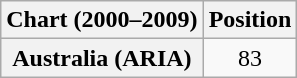<table class="wikitable plainrowheaders" style="text-align:center">
<tr>
<th>Chart (2000–2009)</th>
<th>Position</th>
</tr>
<tr>
<th scope="row">Australia (ARIA)</th>
<td>83</td>
</tr>
</table>
